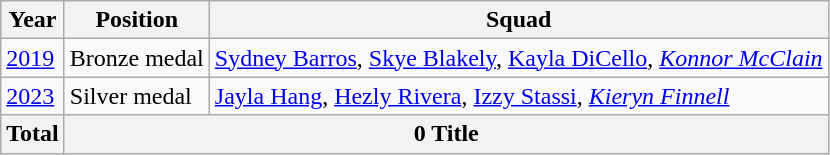<table class="wikitable style="text-align: center;">
<tr>
<th>Year</th>
<th>Position</th>
<th>Squad</th>
</tr>
<tr style="text-align:left;">
<td><a href='#'>2019</a></td>
<td> Bronze medal</td>
<td><a href='#'>Sydney Barros</a>, <a href='#'>Skye Blakely</a>, <a href='#'>Kayla DiCello</a>, <em><a href='#'>Konnor McClain</a></em></td>
</tr>
<tr style="text-align:left;">
<td><a href='#'>2023</a></td>
<td> Silver medal</td>
<td><a href='#'>Jayla Hang</a>, <a href='#'>Hezly Rivera</a>, <a href='#'>Izzy Stassi</a>, <em><a href='#'>Kieryn Finnell</a></em></td>
</tr>
<tr>
<th>Total</th>
<th colspan="2">0 Title</th>
</tr>
</table>
